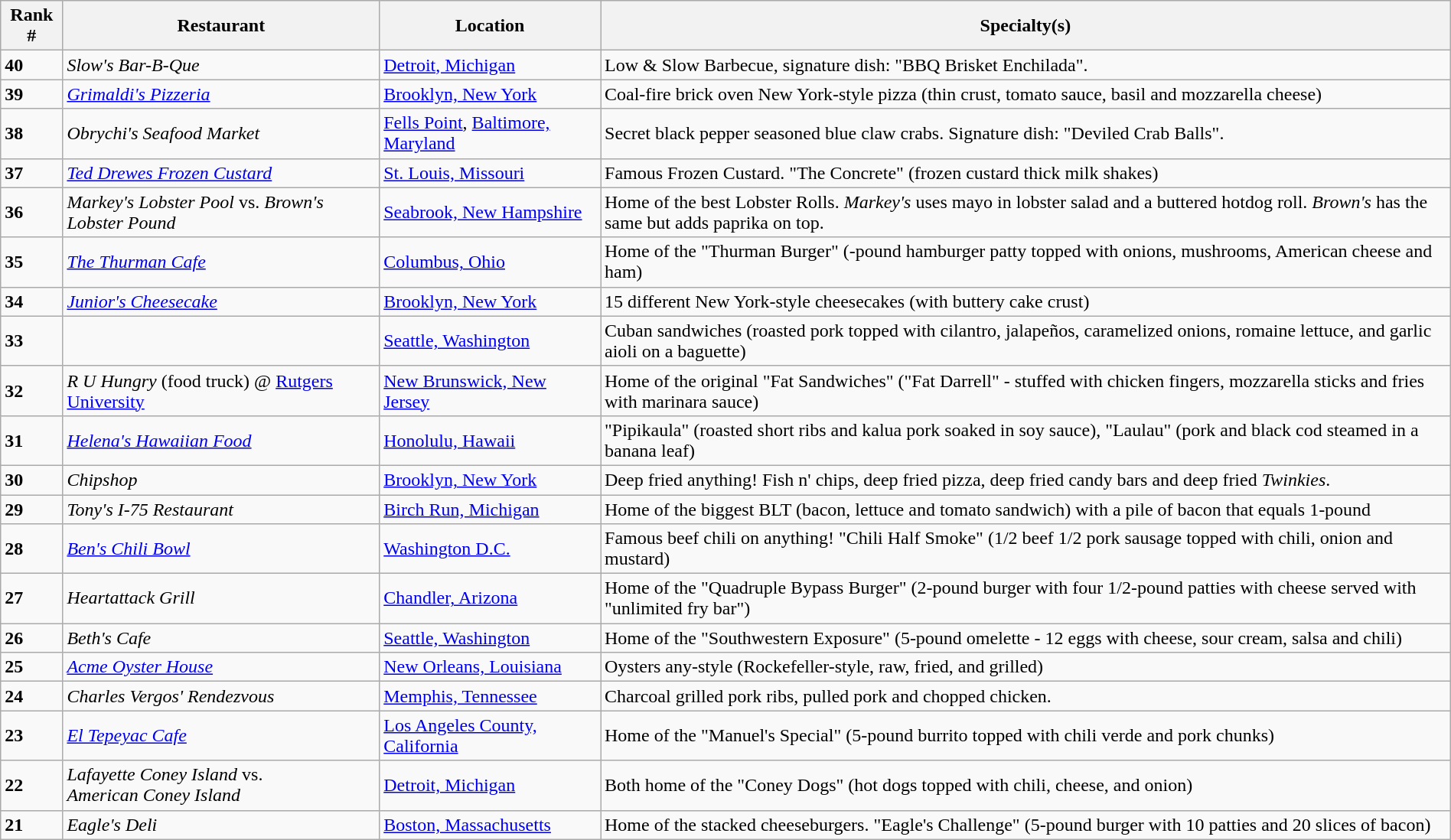<table class="wikitable" style="width:100%;">
<tr>
<th>Rank #</th>
<th>Restaurant</th>
<th>Location</th>
<th>Specialty(s)</th>
</tr>
<tr>
<td><strong>40</strong></td>
<td><em>Slow's Bar-B-Que</em></td>
<td><a href='#'>Detroit, Michigan</a></td>
<td>Low & Slow Barbecue, signature dish: "BBQ Brisket Enchilada".</td>
</tr>
<tr>
<td><strong>39</strong></td>
<td><em><a href='#'>Grimaldi's Pizzeria</a></em></td>
<td><a href='#'>Brooklyn, New York</a></td>
<td>Coal-fire brick oven New York-style pizza (thin crust, tomato sauce, basil and mozzarella cheese)</td>
</tr>
<tr>
<td><strong>38</strong></td>
<td><em>Obrychi's Seafood Market</em></td>
<td><a href='#'>Fells Point</a>, <a href='#'>Baltimore, Maryland</a></td>
<td>Secret black pepper seasoned blue claw crabs. Signature dish: "Deviled Crab Balls".</td>
</tr>
<tr>
<td><strong>37</strong></td>
<td><em><a href='#'>Ted Drewes Frozen Custard</a></em></td>
<td><a href='#'>St. Louis, Missouri</a></td>
<td>Famous Frozen Custard. "The Concrete" (frozen custard thick milk shakes)</td>
</tr>
<tr>
<td><strong>36</strong></td>
<td><em>Markey's Lobster Pool</em> vs. <em>Brown's Lobster Pound</em></td>
<td><a href='#'>Seabrook, New Hampshire</a></td>
<td>Home of the best Lobster Rolls. <em>Markey's</em> uses mayo in lobster salad and a buttered hotdog roll. <em>Brown's</em> has the same but adds paprika on top.</td>
</tr>
<tr>
<td><strong>35</strong></td>
<td><em><a href='#'>The Thurman Cafe</a></em></td>
<td><a href='#'>Columbus, Ohio</a></td>
<td>Home of the "Thurman Burger" (-pound hamburger patty topped with onions, mushrooms, American cheese and ham)</td>
</tr>
<tr>
<td><strong>34</strong></td>
<td><em><a href='#'>Junior's Cheesecake</a></em></td>
<td><a href='#'>Brooklyn, New York</a></td>
<td>15 different New York-style cheesecakes (with buttery cake crust)</td>
</tr>
<tr>
<td><strong>33</strong></td>
<td><em></em></td>
<td><a href='#'>Seattle, Washington</a></td>
<td>Cuban sandwiches (roasted pork topped with cilantro, jalapeños, caramelized onions, romaine lettuce, and garlic aioli on a baguette)</td>
</tr>
<tr>
<td><strong>32</strong></td>
<td><em>R U Hungry</em> (food truck) @ <a href='#'>Rutgers University</a></td>
<td><a href='#'>New Brunswick, New Jersey</a></td>
<td>Home of the original "Fat Sandwiches" ("Fat Darrell" - stuffed with chicken fingers, mozzarella sticks and fries with marinara sauce)</td>
</tr>
<tr>
<td><strong>31</strong></td>
<td><em><a href='#'>Helena's Hawaiian Food</a></em></td>
<td><a href='#'>Honolulu, Hawaii</a></td>
<td>"Pipikaula" (roasted short ribs and kalua pork soaked in soy sauce), "Laulau" (pork and black cod steamed in a banana leaf)</td>
</tr>
<tr>
<td><strong>30</strong></td>
<td><em>Chipshop</em></td>
<td><a href='#'>Brooklyn, New York</a></td>
<td>Deep fried anything! Fish n' chips, deep fried pizza, deep fried candy bars and deep fried <em>Twinkies</em>.</td>
</tr>
<tr>
<td><strong>29</strong></td>
<td><em>Tony's I-75 Restaurant</em></td>
<td><a href='#'>Birch Run, Michigan</a></td>
<td>Home of the biggest BLT (bacon, lettuce and tomato sandwich) with a pile of bacon that equals 1-pound</td>
</tr>
<tr>
<td><strong>28</strong></td>
<td><em><a href='#'>Ben's Chili Bowl</a></em></td>
<td><a href='#'>Washington D.C.</a></td>
<td>Famous beef chili on anything! "Chili Half Smoke" (1/2 beef 1/2 pork sausage topped with chili, onion and mustard)</td>
</tr>
<tr>
<td><strong>27</strong></td>
<td><em>Heartattack Grill</em></td>
<td><a href='#'>Chandler, Arizona</a></td>
<td>Home of the "Quadruple Bypass Burger" (2-pound burger with four 1/2-pound patties with cheese served with "unlimited fry bar")</td>
</tr>
<tr>
<td><strong>26</strong></td>
<td><em>Beth's Cafe</em></td>
<td><a href='#'>Seattle, Washington</a></td>
<td>Home of the "Southwestern Exposure" (5-pound omelette - 12 eggs with cheese, sour cream, salsa and chili)</td>
</tr>
<tr>
<td><strong>25</strong></td>
<td><em><a href='#'>Acme Oyster House</a></em></td>
<td><a href='#'>New Orleans, Louisiana</a></td>
<td>Oysters any-style (Rockefeller-style, raw, fried, and grilled)</td>
</tr>
<tr>
<td><strong>24</strong></td>
<td><em>Charles Vergos' Rendezvous</em></td>
<td><a href='#'>Memphis, Tennessee</a></td>
<td>Charcoal grilled pork ribs, pulled pork and chopped chicken.</td>
</tr>
<tr>
<td><strong>23</strong></td>
<td><em><a href='#'>El Tepeyac Cafe</a></em></td>
<td><a href='#'>Los Angeles County, California</a></td>
<td>Home of the "Manuel's Special" (5-pound burrito topped with chili verde and pork chunks)</td>
</tr>
<tr>
<td><strong>22</strong></td>
<td><em>Lafayette Coney Island</em> vs.<br><em>American Coney Island</em></td>
<td><a href='#'>Detroit, Michigan</a></td>
<td>Both home of the "Coney Dogs" (hot dogs topped with chili, cheese, and onion)</td>
</tr>
<tr>
<td><strong>21</strong></td>
<td><em>Eagle's Deli</em></td>
<td><a href='#'>Boston, Massachusetts</a></td>
<td>Home of the stacked cheeseburgers. "Eagle's Challenge" (5-pound burger with 10 patties and 20 slices of bacon)</td>
</tr>
</table>
